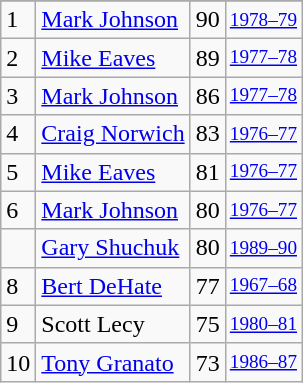<table class="wikitable">
<tr>
</tr>
<tr>
<td>1</td>
<td><a href='#'>Mark Johnson</a></td>
<td>90</td>
<td style="font-size:80%;"><a href='#'>1978–79</a></td>
</tr>
<tr>
<td>2</td>
<td><a href='#'>Mike Eaves</a></td>
<td>89</td>
<td style="font-size:80%;"><a href='#'>1977–78</a></td>
</tr>
<tr>
<td>3</td>
<td><a href='#'>Mark Johnson</a></td>
<td>86</td>
<td style="font-size:80%;"><a href='#'>1977–78</a></td>
</tr>
<tr>
<td>4</td>
<td><a href='#'>Craig Norwich</a></td>
<td>83</td>
<td style="font-size:80%;"><a href='#'>1976–77</a></td>
</tr>
<tr>
<td>5</td>
<td><a href='#'>Mike Eaves</a></td>
<td>81</td>
<td style="font-size:80%;"><a href='#'>1976–77</a></td>
</tr>
<tr>
<td>6</td>
<td><a href='#'>Mark Johnson</a></td>
<td>80</td>
<td style="font-size:80%;"><a href='#'>1976–77</a></td>
</tr>
<tr>
<td></td>
<td><a href='#'>Gary Shuchuk</a></td>
<td>80</td>
<td style="font-size:80%;"><a href='#'>1989–90</a></td>
</tr>
<tr>
<td>8</td>
<td><a href='#'>Bert DeHate</a></td>
<td>77</td>
<td style="font-size:80%;"><a href='#'>1967–68</a></td>
</tr>
<tr>
<td>9</td>
<td>Scott Lecy</td>
<td>75</td>
<td style="font-size:80%;"><a href='#'>1980–81</a></td>
</tr>
<tr>
<td>10</td>
<td><a href='#'>Tony Granato</a></td>
<td>73</td>
<td style="font-size:80%;"><a href='#'>1986–87</a></td>
</tr>
</table>
